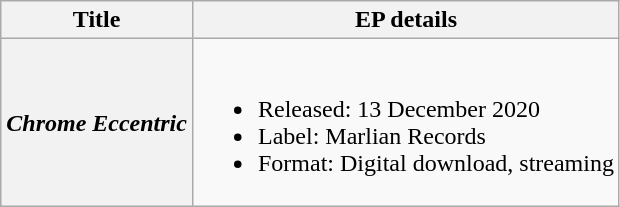<table class="wikitable plainrowheaders">
<tr>
<th>Title</th>
<th>EP details</th>
</tr>
<tr>
<th scope="row"><em>Chrome Eccentric</em></th>
<td><br><ul><li>Released: 13 December 2020</li><li>Label: Marlian Records</li><li>Format: Digital download, streaming</li></ul></td>
</tr>
</table>
